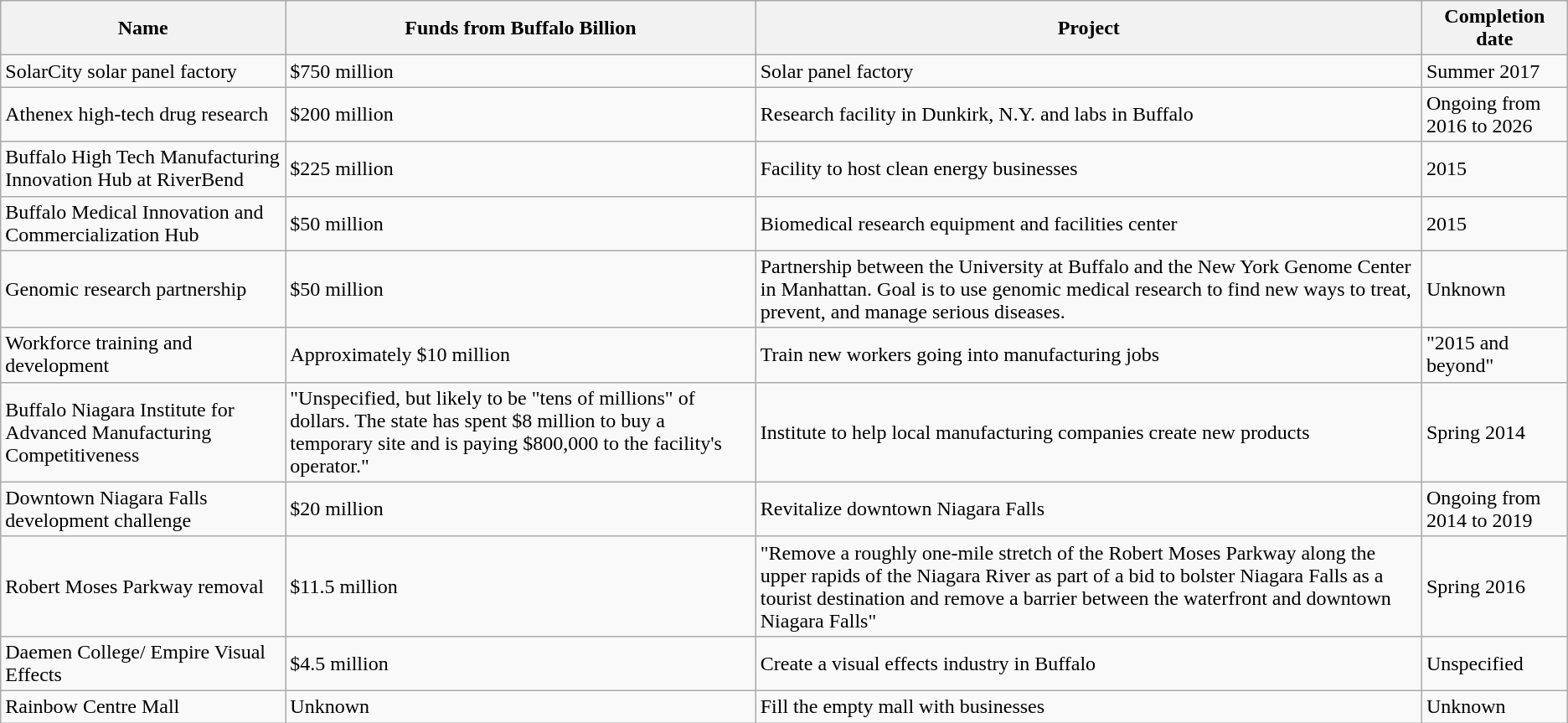<table class="wikitable sortable">
<tr>
<th>Name</th>
<th>Funds from Buffalo Billion</th>
<th>Project</th>
<th>Completion date</th>
</tr>
<tr>
<td>SolarCity solar panel factory</td>
<td>$750 million</td>
<td>Solar panel factory</td>
<td>Summer 2017</td>
</tr>
<tr>
<td>Athenex high-tech drug research</td>
<td>$200 million</td>
<td>Research facility in Dunkirk, N.Y. and labs in Buffalo</td>
<td>Ongoing from 2016 to 2026</td>
</tr>
<tr>
<td>Buffalo High Tech Manufacturing Innovation Hub at RiverBend</td>
<td>$225 million</td>
<td>Facility to host clean energy businesses</td>
<td>2015</td>
</tr>
<tr>
<td>Buffalo Medical Innovation and Commercialization Hub</td>
<td>$50 million</td>
<td>Biomedical research equipment and facilities center</td>
<td>2015</td>
</tr>
<tr>
<td>Genomic research partnership</td>
<td>$50 million</td>
<td>Partnership between the University at Buffalo and the New York Genome Center in Manhattan. Goal is to use genomic medical research to find new ways to treat, prevent, and manage serious diseases.</td>
<td>Unknown</td>
</tr>
<tr>
<td>Workforce training and development</td>
<td>Approximately $10 million</td>
<td>Train new workers going into manufacturing jobs</td>
<td>"2015 and beyond"</td>
</tr>
<tr>
<td>Buffalo Niagara Institute for Advanced Manufacturing Competitiveness</td>
<td>"Unspecified, but likely to be "tens of millions" of dollars. The state has spent $8 million to buy a temporary site and is paying $800,000 to the facility's operator."</td>
<td>Institute to help local manufacturing companies create new products</td>
<td>Spring 2014</td>
</tr>
<tr>
<td>Downtown Niagara Falls development challenge</td>
<td>$20 million</td>
<td>Revitalize downtown Niagara Falls</td>
<td>Ongoing from 2014 to 2019</td>
</tr>
<tr>
<td>Robert Moses Parkway removal</td>
<td>$11.5 million</td>
<td>"Remove a roughly one-mile stretch of the Robert Moses Parkway along the upper rapids of the Niagara River as part of a bid to bolster Niagara Falls as a tourist destination and remove a barrier between the waterfront and downtown Niagara Falls"</td>
<td>Spring 2016</td>
</tr>
<tr>
<td>Daemen College/ Empire Visual Effects</td>
<td>$4.5 million</td>
<td>Create a visual effects industry in Buffalo</td>
<td>Unspecified</td>
</tr>
<tr>
<td>Rainbow Centre Mall</td>
<td>Unknown</td>
<td>Fill the empty mall with businesses</td>
<td>Unknown</td>
</tr>
</table>
